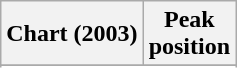<table class="wikitable sortable plainrowheaders" style="text-align:center">
<tr>
<th scope="col">Chart (2003)</th>
<th scope="col">Peak<br> position</th>
</tr>
<tr>
</tr>
<tr>
</tr>
</table>
